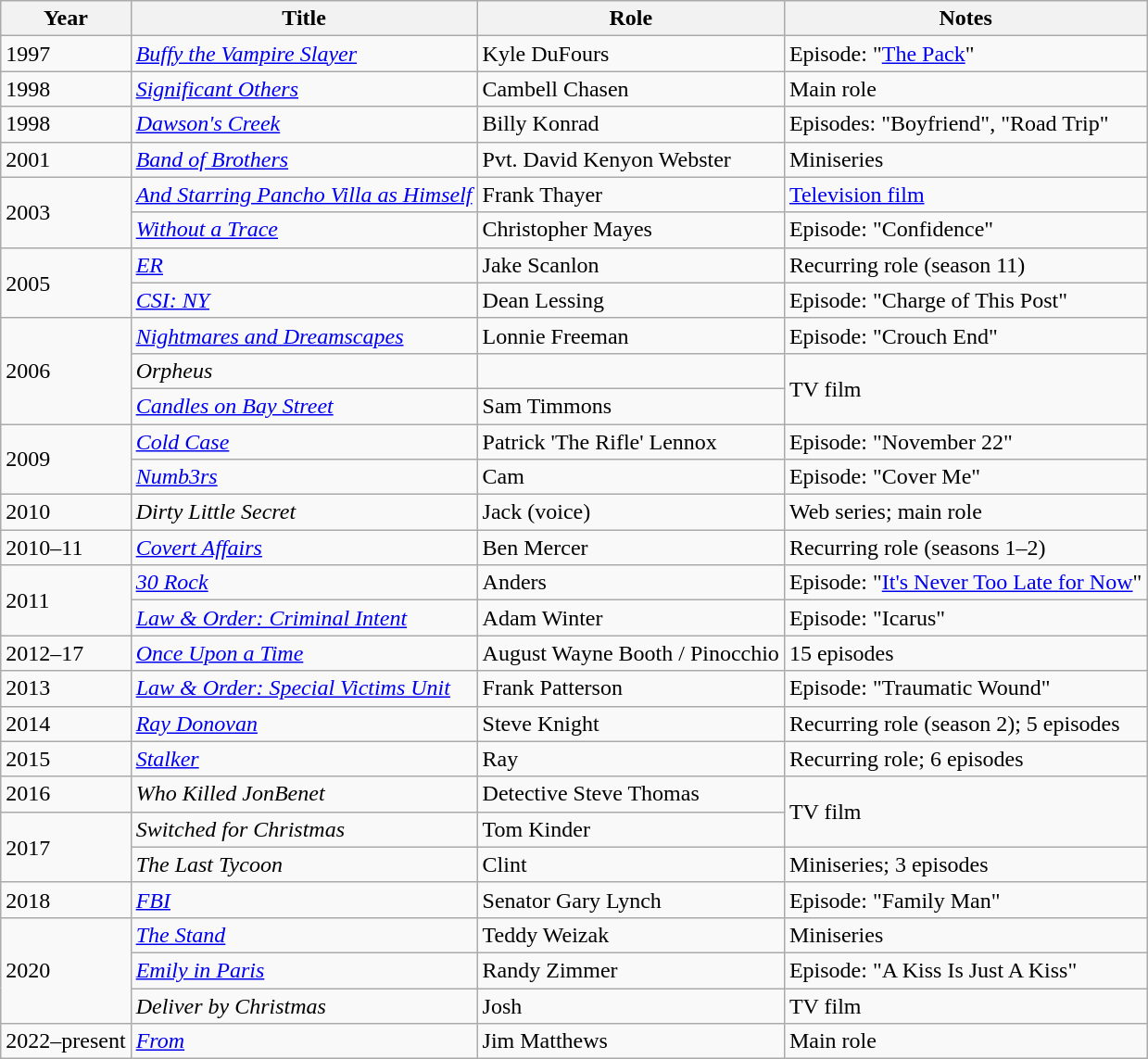<table class="wikitable">
<tr>
<th>Year</th>
<th>Title</th>
<th>Role</th>
<th>Notes</th>
</tr>
<tr>
<td>1997</td>
<td><em><a href='#'>Buffy the Vampire Slayer</a></em></td>
<td>Kyle DuFours</td>
<td>Episode: "<a href='#'>The Pack</a>"</td>
</tr>
<tr>
<td>1998</td>
<td><em><a href='#'>Significant Others</a></em></td>
<td>Cambell Chasen</td>
<td>Main role</td>
</tr>
<tr>
<td>1998</td>
<td><em><a href='#'>Dawson's Creek</a></em></td>
<td>Billy Konrad</td>
<td>Episodes: "Boyfriend", "Road Trip"</td>
</tr>
<tr>
<td>2001</td>
<td><em><a href='#'>Band of Brothers</a></em></td>
<td>Pvt. David Kenyon Webster</td>
<td>Miniseries</td>
</tr>
<tr>
<td rowspan=2>2003</td>
<td><em><a href='#'>And Starring Pancho Villa as Himself</a></em></td>
<td>Frank Thayer</td>
<td><a href='#'>Television film</a></td>
</tr>
<tr>
<td><em><a href='#'>Without a Trace</a></em></td>
<td>Christopher Mayes</td>
<td>Episode: "Confidence"</td>
</tr>
<tr>
<td rowspan=2>2005</td>
<td><em><a href='#'>ER</a></em></td>
<td>Jake Scanlon</td>
<td>Recurring role (season 11)</td>
</tr>
<tr>
<td><em><a href='#'>CSI: NY</a></em></td>
<td>Dean Lessing</td>
<td>Episode: "Charge of This Post"</td>
</tr>
<tr>
<td rowspan=3>2006</td>
<td><em><a href='#'>Nightmares and Dreamscapes</a></em></td>
<td>Lonnie Freeman</td>
<td>Episode: "Crouch End"</td>
</tr>
<tr>
<td><em>Orpheus</em></td>
<td></td>
<td rowspan=2>TV film</td>
</tr>
<tr>
<td><em><a href='#'>Candles on Bay Street</a></em></td>
<td>Sam Timmons</td>
</tr>
<tr>
<td rowspan=2>2009</td>
<td><em><a href='#'>Cold Case</a></em></td>
<td>Patrick 'The Rifle' Lennox</td>
<td>Episode: "November 22"</td>
</tr>
<tr>
<td><em><a href='#'>Numb3rs</a></em></td>
<td>Cam</td>
<td>Episode: "Cover Me"</td>
</tr>
<tr>
<td>2010</td>
<td><em>Dirty Little Secret</em></td>
<td>Jack (voice)</td>
<td>Web series; main role</td>
</tr>
<tr>
<td>2010–11</td>
<td><em><a href='#'>Covert Affairs</a></em></td>
<td>Ben Mercer</td>
<td>Recurring role (seasons 1–2)</td>
</tr>
<tr>
<td rowspan=2>2011</td>
<td><em><a href='#'>30 Rock</a></em></td>
<td>Anders</td>
<td>Episode: "<a href='#'>It's Never Too Late for Now</a>"</td>
</tr>
<tr>
<td><em><a href='#'>Law & Order: Criminal Intent</a></em></td>
<td>Adam Winter</td>
<td>Episode: "Icarus"</td>
</tr>
<tr>
<td>2012–17</td>
<td><em><a href='#'>Once Upon a Time</a></em></td>
<td>August Wayne Booth / Pinocchio</td>
<td>15 episodes</td>
</tr>
<tr>
<td>2013</td>
<td><em><a href='#'>Law & Order: Special Victims Unit</a></em></td>
<td>Frank Patterson</td>
<td>Episode: "Traumatic Wound"</td>
</tr>
<tr>
<td>2014</td>
<td><em><a href='#'>Ray Donovan</a></em></td>
<td>Steve Knight</td>
<td>Recurring role (season 2); 5 episodes</td>
</tr>
<tr>
<td>2015</td>
<td><em><a href='#'>Stalker</a></em></td>
<td>Ray</td>
<td>Recurring role; 6 episodes</td>
</tr>
<tr>
<td>2016</td>
<td><em>Who Killed JonBenet</em></td>
<td>Detective Steve Thomas</td>
<td rowspan=2>TV film</td>
</tr>
<tr>
<td rowspan=2>2017</td>
<td><em>Switched for Christmas</em></td>
<td>Tom Kinder</td>
</tr>
<tr>
<td><em>The Last Tycoon </em></td>
<td>Clint</td>
<td>Miniseries; 3 episodes</td>
</tr>
<tr>
<td>2018</td>
<td><em><a href='#'>FBI</a></em></td>
<td>Senator Gary Lynch</td>
<td>Episode: "Family Man"</td>
</tr>
<tr>
<td rowspan=3>2020</td>
<td><em><a href='#'>The Stand</a></em></td>
<td>Teddy Weizak</td>
<td>Miniseries</td>
</tr>
<tr>
<td><em><a href='#'>Emily in Paris</a></em></td>
<td>Randy Zimmer</td>
<td>Episode: "A Kiss Is Just A Kiss"</td>
</tr>
<tr>
<td><em>Deliver by Christmas</em></td>
<td>Josh</td>
<td>TV film</td>
</tr>
<tr>
<td>2022–present</td>
<td><em><a href='#'>From</a></em></td>
<td>Jim Matthews</td>
<td>Main role</td>
</tr>
</table>
